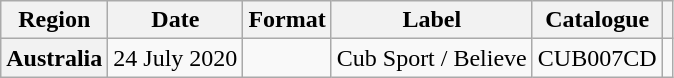<table class="wikitable plainrowheaders">
<tr>
<th scope="col">Region</th>
<th scope="col">Date</th>
<th scope="col">Format</th>
<th scope="col">Label</th>
<th scope="col">Catalogue</th>
<th scope="col"></th>
</tr>
<tr>
<th scope="row">Australia</th>
<td>24 July 2020</td>
<td></td>
<td>Cub Sport / Believe</td>
<td>CUB007CD</td>
<td style="text-align:center;"></td>
</tr>
</table>
